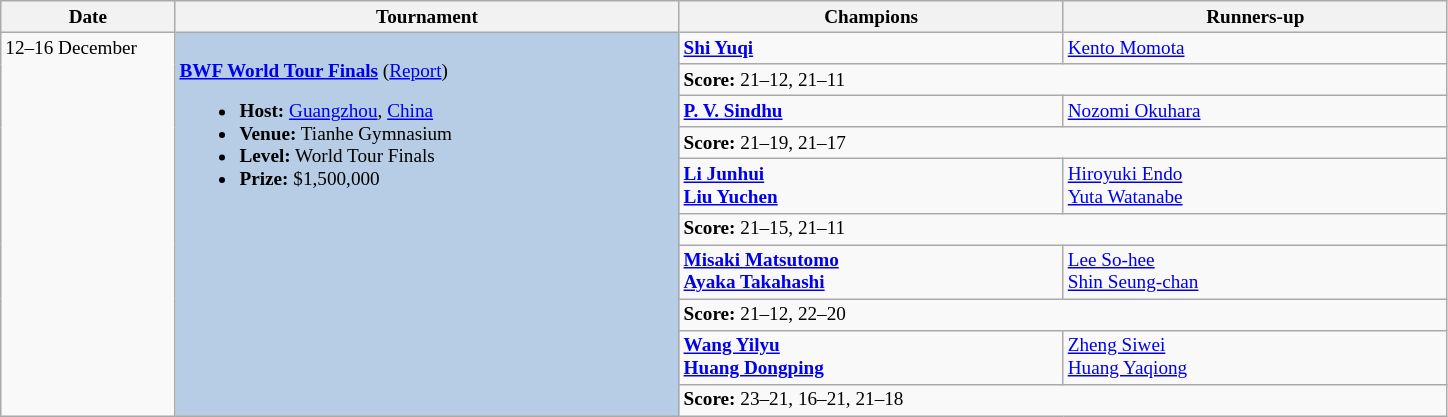<table class=wikitable style=font-size:80%>
<tr>
<th width=110>Date</th>
<th width=330>Tournament</th>
<th width=250>Champions</th>
<th width=250>Runners-up</th>
</tr>
<tr valign=top>
<td rowspan=10>12–16 December</td>
<td style="background:#B6CDE5;" rowspan="10"><br><strong><a href='#'>BWF World Tour Finals</a></strong> (<a href='#'>Report</a>)<ul><li><strong>Host:</strong> <a href='#'>Guangzhou</a>, <a href='#'>China</a></li><li><strong>Venue:</strong> Tianhe Gymnasium</li><li><strong>Level:</strong> World Tour Finals</li><li><strong>Prize:</strong> $1,500,000</li></ul></td>
<td><strong> <a href='#'>Shi Yuqi</a></strong></td>
<td> <a href='#'>Kento Momota</a></td>
</tr>
<tr>
<td colspan=2><strong>Score:</strong> 21–12, 21–11</td>
</tr>
<tr valign=top>
<td><strong> <a href='#'>P. V. Sindhu</a></strong></td>
<td> <a href='#'>Nozomi Okuhara</a></td>
</tr>
<tr>
<td colspan=2><strong>Score:</strong> 21–19, 21–17</td>
</tr>
<tr valign=top>
<td><strong> <a href='#'>Li Junhui</a><br> <a href='#'>Liu Yuchen</a></strong></td>
<td> <a href='#'>Hiroyuki Endo</a><br> <a href='#'>Yuta Watanabe</a></td>
</tr>
<tr>
<td colspan=2><strong>Score:</strong> 21–15, 21–11</td>
</tr>
<tr valign=top>
<td><strong> <a href='#'>Misaki Matsutomo</a><br> <a href='#'>Ayaka Takahashi</a></strong></td>
<td> <a href='#'>Lee So-hee</a><br> <a href='#'>Shin Seung-chan</a></td>
</tr>
<tr>
<td colspan=2><strong>Score:</strong> 21–12, 22–20</td>
</tr>
<tr valign=top>
<td><strong> <a href='#'>Wang Yilyu</a><br> <a href='#'>Huang Dongping</a></strong></td>
<td> <a href='#'>Zheng Siwei</a><br> <a href='#'>Huang Yaqiong</a></td>
</tr>
<tr>
<td colspan=2><strong>Score:</strong> 23–21, 16–21, 21–18</td>
</tr>
</table>
